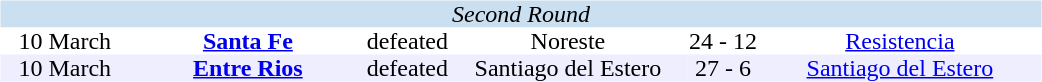<table width=700>
<tr>
<td width=700 valign="top"><br><table border=0 cellspacing=0 cellpadding=0 style="font-size: 100%; border-collapse: collapse;" width=100%>
<tr bgcolor="#CADFF0">
<td style="font-size:100%"; align="center" colspan="6"><em>Second Round</em></td>
</tr>
<tr align=center bgcolor=#FFFFFF>
<td width=90>10 March</td>
<td width=170><strong><a href='#'>Santa Fe</a></strong></td>
<td width=20>defeated</td>
<td width=170>Noreste</td>
<td width=50>24 - 12</td>
<td width=200><a href='#'>Resistencia</a></td>
</tr>
<tr align=center bgcolor=#EEEEFF>
<td width=90>10 March</td>
<td width=170><strong><a href='#'>Entre Rios</a></strong></td>
<td width=20>defeated</td>
<td width=170>Santiago del Estero</td>
<td width=50>27 - 6</td>
<td width=200><a href='#'>Santiago del Estero</a></td>
</tr>
</table>
</td>
</tr>
</table>
